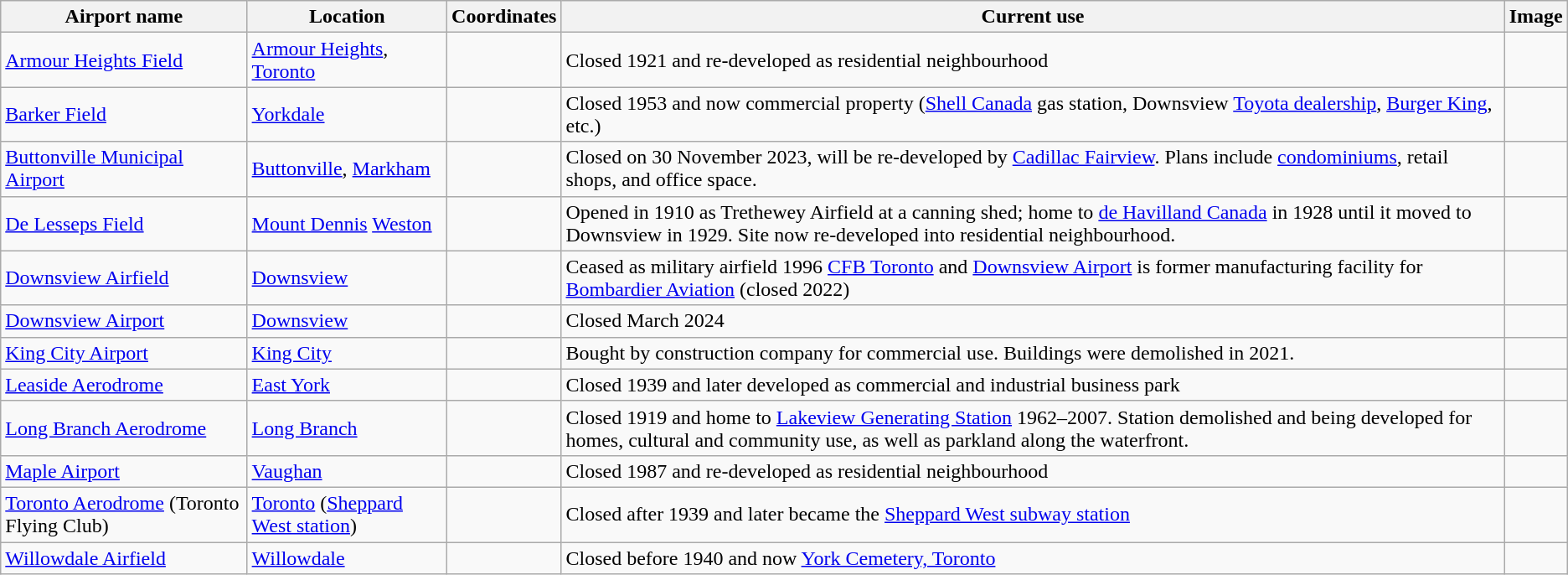<table class="wikitable sortable" style="width:auto;">
<tr>
<th width="*">Airport name</th>
<th width="*">Location</th>
<th width="*">Coordinates</th>
<th width="*">Current use</th>
<th width="*">Image</th>
</tr>
<tr>
<td><a href='#'>Armour Heights Field</a></td>
<td><a href='#'>Armour Heights</a>, <a href='#'>Toronto</a></td>
<td></td>
<td>Closed 1921 and re-developed as residential neighbourhood</td>
<td></td>
</tr>
<tr>
<td><a href='#'>Barker Field</a></td>
<td><a href='#'>Yorkdale</a></td>
<td></td>
<td>Closed 1953 and now commercial property (<a href='#'>Shell Canada</a> gas station, Downsview <a href='#'>Toyota dealership</a>, <a href='#'>Burger King</a>, etc.)</td>
<td></td>
</tr>
<tr>
<td><a href='#'>Buttonville Municipal Airport</a></td>
<td><a href='#'>Buttonville</a>, <a href='#'>Markham</a></td>
<td></td>
<td>Closed on 30 November 2023, will be re-developed by <a href='#'>Cadillac Fairview</a>. Plans include <a href='#'>condominiums</a>, retail shops, and office space.</td>
<td></td>
</tr>
<tr>
<td><a href='#'>De Lesseps Field</a></td>
<td><a href='#'>Mount Dennis</a> <a href='#'>Weston</a></td>
<td></td>
<td>Opened in 1910 as Trethewey Airfield at a canning shed; home to <a href='#'>de Havilland Canada</a> in 1928 until it moved to Downsview in 1929. Site now re-developed into residential neighbourhood.</td>
</tr>
<tr>
<td><a href='#'>Downsview Airfield</a></td>
<td><a href='#'>Downsview</a></td>
<td></td>
<td>Ceased as military airfield 1996 <a href='#'>CFB Toronto</a> and <a href='#'>Downsview Airport</a> is former manufacturing facility for <a href='#'>Bombardier Aviation</a> (closed 2022)</td>
<td></td>
</tr>
<tr>
<td><a href='#'>Downsview Airport</a></td>
<td><a href='#'>Downsview</a></td>
<td></td>
<td>Closed March 2024</td>
<td></td>
</tr>
<tr>
<td><a href='#'>King City Airport</a></td>
<td><a href='#'>King City</a></td>
<td></td>
<td>Bought by construction company for commercial use. Buildings were demolished in 2021.</td>
<td></td>
</tr>
<tr>
<td><a href='#'>Leaside Aerodrome</a></td>
<td><a href='#'>East York</a></td>
<td></td>
<td>Closed 1939 and later developed as commercial and industrial business park</td>
<td></td>
</tr>
<tr>
<td><a href='#'>Long Branch Aerodrome</a></td>
<td><a href='#'>Long Branch</a></td>
<td></td>
<td>Closed 1919 and home to <a href='#'>Lakeview Generating Station</a> 1962–2007. Station demolished and being developed for homes, cultural and community use, as well as parkland along the waterfront.</td>
<td></td>
</tr>
<tr>
<td><a href='#'>Maple Airport</a></td>
<td><a href='#'>Vaughan</a></td>
<td></td>
<td>Closed 1987 and re-developed as residential neighbourhood</td>
</tr>
<tr>
<td><a href='#'>Toronto Aerodrome</a> (Toronto Flying Club)</td>
<td><a href='#'>Toronto</a> (<a href='#'>Sheppard West station</a>)</td>
<td></td>
<td>Closed after 1939 and later became the <a href='#'>Sheppard West subway station</a></td>
<td></td>
</tr>
<tr>
<td><a href='#'>Willowdale Airfield</a></td>
<td><a href='#'>Willowdale</a></td>
<td></td>
<td>Closed before 1940 and now <a href='#'>York Cemetery, Toronto</a></td>
<td></td>
</tr>
</table>
